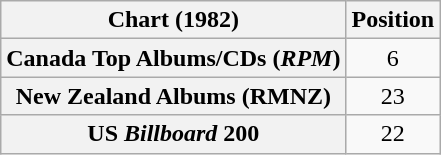<table class="wikitable sortable plainrowheaders" style="text-align:center">
<tr>
<th scope="col">Chart (1982)</th>
<th scope="col">Position</th>
</tr>
<tr>
<th scope="row">Canada Top Albums/CDs (<em>RPM</em>)</th>
<td>6</td>
</tr>
<tr>
<th scope="row">New Zealand Albums (RMNZ)</th>
<td>23</td>
</tr>
<tr>
<th scope="row">US <em>Billboard</em> 200</th>
<td>22</td>
</tr>
</table>
